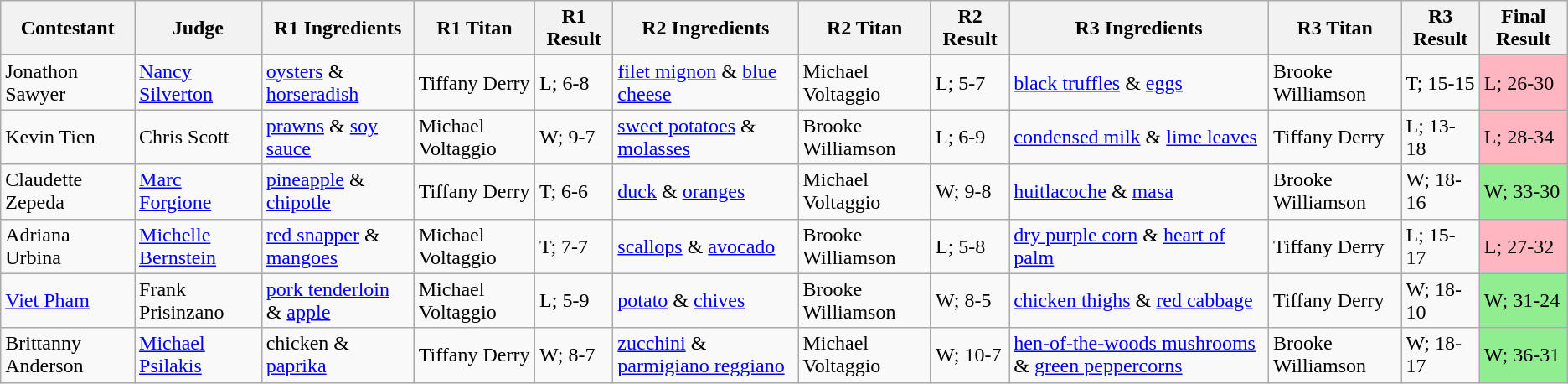<table class="wikitable">
<tr>
<th>Contestant</th>
<th>Judge</th>
<th>R1 Ingredients</th>
<th>R1 Titan</th>
<th>R1 Result</th>
<th>R2 Ingredients</th>
<th>R2 Titan</th>
<th>R2 Result</th>
<th>R3 Ingredients</th>
<th>R3 Titan</th>
<th>R3 Result</th>
<th>Final Result</th>
</tr>
<tr>
<td>Jonathon Sawyer</td>
<td><a href='#'>Nancy Silverton</a></td>
<td><a href='#'>oysters</a> & <a href='#'>horseradish</a></td>
<td>Tiffany Derry</td>
<td>L; 6-8</td>
<td><a href='#'>filet mignon</a> & <a href='#'>blue cheese</a></td>
<td>Michael Voltaggio</td>
<td>L; 5-7</td>
<td><a href='#'>black truffles</a> & <a href='#'>eggs</a></td>
<td>Brooke Williamson</td>
<td>T; 15-15</td>
<td style="background:lightpink;">L; 26-30</td>
</tr>
<tr>
<td>Kevin Tien</td>
<td>Chris Scott</td>
<td><a href='#'>prawns</a> & <a href='#'>soy sauce</a></td>
<td>Michael Voltaggio</td>
<td>W; 9-7</td>
<td><a href='#'>sweet potatoes</a> & <a href='#'>molasses</a></td>
<td>Brooke Williamson</td>
<td>L; 6-9</td>
<td><a href='#'>condensed milk</a> & <a href='#'>lime leaves</a></td>
<td>Tiffany Derry</td>
<td>L; 13-18</td>
<td style="background:lightpink;">L; 28-34</td>
</tr>
<tr>
<td>Claudette Zepeda</td>
<td><a href='#'>Marc Forgione</a></td>
<td><a href='#'>pineapple</a> & <a href='#'>chipotle</a></td>
<td>Tiffany Derry</td>
<td>T; 6-6</td>
<td><a href='#'>duck</a> & <a href='#'>oranges</a></td>
<td>Michael Voltaggio</td>
<td>W; 9-8</td>
<td><a href='#'>huitlacoche</a> & <a href='#'>masa</a></td>
<td>Brooke Williamson</td>
<td>W; 18-16</td>
<td style="background:lightgreen;">W; 33-30</td>
</tr>
<tr>
<td>Adriana Urbina</td>
<td><a href='#'>Michelle Bernstein</a></td>
<td><a href='#'>red snapper</a> & <a href='#'>mangoes</a></td>
<td>Michael Voltaggio</td>
<td>T; 7-7</td>
<td><a href='#'>scallops</a> & <a href='#'>avocado</a></td>
<td>Brooke Williamson</td>
<td>L; 5-8</td>
<td><a href='#'>dry purple corn</a> & <a href='#'>heart of palm</a></td>
<td>Tiffany Derry</td>
<td>L; 15-17</td>
<td style="background:lightpink;">L; 27-32</td>
</tr>
<tr>
<td><a href='#'>Viet Pham</a></td>
<td>Frank Prisinzano</td>
<td><a href='#'>pork tenderloin</a> & <a href='#'>apple</a></td>
<td>Michael Voltaggio</td>
<td>L; 5-9</td>
<td><a href='#'>potato</a> & <a href='#'>chives</a></td>
<td>Brooke Williamson</td>
<td>W; 8-5</td>
<td><a href='#'>chicken thighs</a> & <a href='#'>red cabbage</a></td>
<td>Tiffany Derry</td>
<td>W; 18-10</td>
<td style="background:lightgreen;">W; 31-24</td>
</tr>
<tr>
<td>Brittanny Anderson</td>
<td><a href='#'>Michael Psilakis</a></td>
<td>chicken & <a href='#'>paprika</a></td>
<td>Tiffany Derry</td>
<td>W; 8-7</td>
<td><a href='#'>zucchini</a> & <a href='#'>parmigiano reggiano</a></td>
<td>Michael Voltaggio</td>
<td>W; 10-7</td>
<td><a href='#'>hen-of-the-woods mushrooms</a> & <a href='#'>green peppercorns</a></td>
<td>Brooke Williamson</td>
<td>W; 18-17</td>
<td style="background:lightgreen;">W; 36-31</td>
</tr>
</table>
